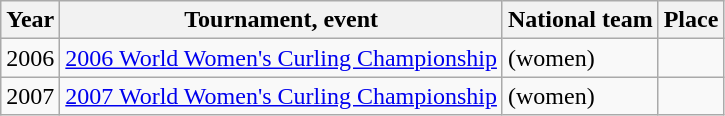<table class="wikitable">
<tr>
<th scope="col">Year</th>
<th scope="col">Tournament, event</th>
<th scope="col">National team</th>
<th scope="col">Place</th>
</tr>
<tr>
<td>2006</td>
<td><a href='#'>2006 World Women's Curling Championship</a></td>
<td> (women)</td>
<td></td>
</tr>
<tr>
<td>2007</td>
<td><a href='#'>2007 World Women's Curling Championship</a></td>
<td> (women)</td>
<td></td>
</tr>
</table>
